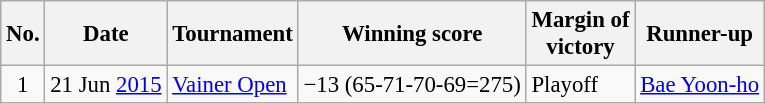<table class="wikitable" style="font-size:95%;">
<tr>
<th>No.</th>
<th>Date</th>
<th>Tournament</th>
<th>Winning score</th>
<th>Margin of<br>victory</th>
<th>Runner-up</th>
</tr>
<tr>
<td align=center>1</td>
<td align=right>21 Jun <a href='#'>2015</a></td>
<td><a href='#'>Vainer Open</a></td>
<td>−13 (65-71-70-69=275)</td>
<td>Playoff</td>
<td> <a href='#'>Bae Yoon-ho</a></td>
</tr>
</table>
